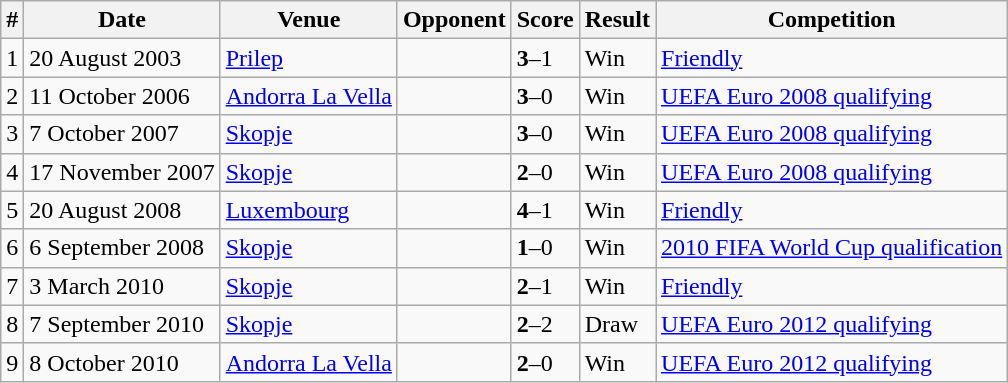<table class="wikitable">
<tr>
<th>#</th>
<th>Date</th>
<th>Venue</th>
<th>Opponent</th>
<th>Score</th>
<th>Result</th>
<th>Competition</th>
</tr>
<tr>
<td>1</td>
<td>20 August 2003</td>
<td><a href='#'>Prilep</a></td>
<td></td>
<td><strong>3</strong>–1</td>
<td>Win</td>
<td><a href='#'>Friendly</a></td>
</tr>
<tr>
<td>2</td>
<td>11 October 2006</td>
<td><a href='#'>Andorra La Vella</a></td>
<td></td>
<td><strong>3</strong>–0</td>
<td>Win</td>
<td><a href='#'>UEFA Euro 2008 qualifying</a></td>
</tr>
<tr>
<td>3</td>
<td>7 October 2007</td>
<td><a href='#'>Skopje</a></td>
<td></td>
<td><strong>3</strong>–0</td>
<td>Win</td>
<td><a href='#'>UEFA Euro 2008 qualifying</a></td>
</tr>
<tr>
<td>4</td>
<td>17 November 2007</td>
<td><a href='#'>Skopje</a></td>
<td></td>
<td><strong>2</strong>–0</td>
<td>Win</td>
<td><a href='#'>UEFA Euro 2008 qualifying</a></td>
</tr>
<tr>
<td>5</td>
<td>20 August 2008</td>
<td><a href='#'>Luxembourg</a></td>
<td></td>
<td><strong>4</strong>–1</td>
<td>Win</td>
<td><a href='#'>Friendly</a></td>
</tr>
<tr>
<td>6</td>
<td>6 September 2008</td>
<td><a href='#'>Skopje</a></td>
<td></td>
<td><strong>1</strong>–0</td>
<td>Win</td>
<td><a href='#'>2010 FIFA World Cup qualification</a></td>
</tr>
<tr>
<td>7</td>
<td>3 March 2010</td>
<td><a href='#'>Skopje</a></td>
<td></td>
<td><strong>2</strong>–1</td>
<td>Win</td>
<td><a href='#'>Friendly</a></td>
</tr>
<tr>
<td>8</td>
<td>7 September 2010</td>
<td><a href='#'>Skopje</a></td>
<td></td>
<td><strong>2</strong>–2</td>
<td>Draw</td>
<td><a href='#'>UEFA Euro 2012 qualifying</a></td>
</tr>
<tr>
<td>9</td>
<td>8 October 2010</td>
<td><a href='#'>Andorra La Vella</a></td>
<td></td>
<td><strong>2</strong>–0</td>
<td>Win</td>
<td><a href='#'>UEFA Euro 2012 qualifying</a></td>
</tr>
</table>
